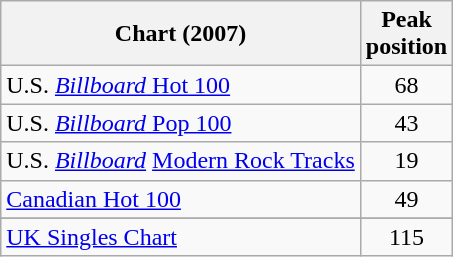<table class="wikitable">
<tr>
<th>Chart (2007)</th>
<th>Peak <br>position</th>
</tr>
<tr>
<td>U.S. <a href='#'><em>Billboard</em> Hot 100</a></td>
<td align="center">68</td>
</tr>
<tr>
<td>U.S. <a href='#'><em>Billboard</em> Pop 100</a></td>
<td align="center">43</td>
</tr>
<tr>
<td>U.S. <a href='#'><em>Billboard</em></a> <a href='#'>Modern Rock Tracks</a></td>
<td align="center">19</td>
</tr>
<tr>
<td><a href='#'>Canadian Hot 100</a></td>
<td align="center">49</td>
</tr>
<tr>
</tr>
<tr>
<td><a href='#'>UK Singles Chart</a></td>
<td align="center">115</td>
</tr>
</table>
